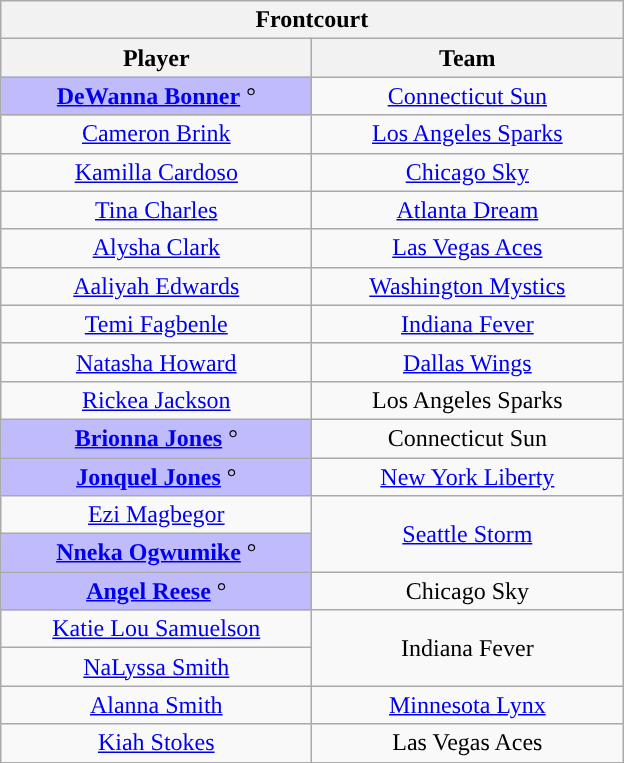<table class="wikitable sortable" style="text-align:center">
<tr>
<th scope="col" colspan=2>Frontcourt</th>
</tr>
<tr>
<th scope="col" width="200px">Player</th>
<th scope="col" width="200px">Team</th>
</tr>
<tr>
<td style="background:#c0bbfa;"><strong><a href='#'>DeWanna Bonner</a></strong> °</td>
<td><a href='#'>Connecticut Sun</a></td>
</tr>
<tr>
<td><a href='#'>Cameron Brink</a></td>
<td><a href='#'>Los Angeles Sparks</a></td>
</tr>
<tr>
<td><a href='#'>Kamilla Cardoso</a></td>
<td><a href='#'>Chicago Sky</a></td>
</tr>
<tr>
<td><a href='#'>Tina Charles</a></td>
<td><a href='#'>Atlanta Dream</a></td>
</tr>
<tr>
<td><a href='#'>Alysha Clark</a></td>
<td><a href='#'>Las Vegas Aces</a></td>
</tr>
<tr>
<td><a href='#'>Aaliyah Edwards</a></td>
<td><a href='#'>Washington Mystics</a></td>
</tr>
<tr>
<td><a href='#'>Temi Fagbenle</a></td>
<td><a href='#'>Indiana Fever</a></td>
</tr>
<tr>
<td><a href='#'>Natasha Howard</a></td>
<td><a href='#'>Dallas Wings</a></td>
</tr>
<tr>
<td><a href='#'>Rickea Jackson</a></td>
<td>Los Angeles Sparks</td>
</tr>
<tr>
<td style="background:#c0bbfa;"><strong><a href='#'>Brionna Jones</a></strong> °</td>
<td>Connecticut Sun</td>
</tr>
<tr>
<td style="background:#c0bbfa;"><strong><a href='#'>Jonquel Jones</a></strong> °</td>
<td><a href='#'>New York Liberty</a></td>
</tr>
<tr>
<td><a href='#'>Ezi Magbegor</a></td>
<td rowspan=2><a href='#'>Seattle Storm</a></td>
</tr>
<tr>
<td style="background:#c0bbfa;"><strong><a href='#'>Nneka Ogwumike</a></strong> °</td>
</tr>
<tr>
<td style="background:#c0bbfa;"><strong><a href='#'>Angel Reese</a></strong> °</td>
<td>Chicago Sky</td>
</tr>
<tr>
<td><a href='#'>Katie Lou Samuelson</a></td>
<td rowspan=2>Indiana Fever</td>
</tr>
<tr>
<td><a href='#'>NaLyssa Smith</a></td>
</tr>
<tr>
<td><a href='#'>Alanna Smith</a></td>
<td><a href='#'>Minnesota Lynx</a></td>
</tr>
<tr>
<td><a href='#'>Kiah Stokes</a></td>
<td>Las Vegas Aces</td>
</tr>
</table>
